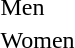<table>
<tr>
<td>Men<br></td>
<td></td>
<td></td>
<td></td>
</tr>
<tr>
<td>Women<br></td>
<td></td>
<td></td>
<td></td>
</tr>
</table>
